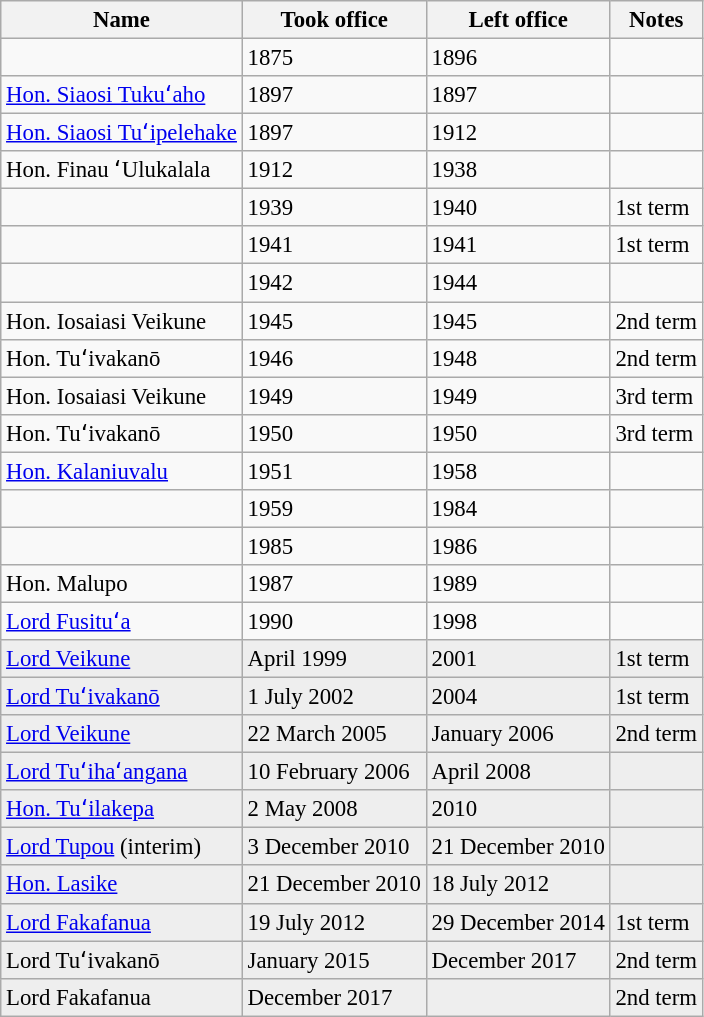<table class="wikitable" style="font-size: 95%;">
<tr>
<th>Name</th>
<th>Took office</th>
<th>Left office</th>
<th>Notes</th>
</tr>
<tr style="background:#REEEEE;">
<td></td>
<td>1875</td>
<td>1896</td>
<td></td>
</tr>
<tr style="???:background" :#EEEEEE;">
<td><a href='#'>Hon. Siaosi Tukuʻaho</a></td>
<td>1897</td>
<td>1897</td>
<td></td>
</tr>
<tr style="???:background" :#EEEEEE;">
<td><a href='#'>Hon. Siaosi Tuʻipelehake</a></td>
<td>1897</td>
<td>1912</td>
<td></td>
</tr>
<tr style="???:background" :#EEEEEE;">
<td>Hon. Finau ʻUlukalala</td>
<td>1912</td>
<td>1938</td>
<td></td>
</tr>
<tr style="???:background" ;#EEEEEE;">
<td></td>
<td>1939</td>
<td>1940</td>
<td>1st term</td>
</tr>
<tr style="???:background" ;EEEEEE;">
<td></td>
<td>1941</td>
<td>1941</td>
<td>1st term</td>
</tr>
<tr style="???:background" ;EEEEE;">
<td></td>
<td>1942</td>
<td>1944</td>
<td></td>
</tr>
<tr style="???:background" ;EEEEEE;">
<td>Hon. Iosaiasi Veikune</td>
<td>1945</td>
<td>1945</td>
<td>2nd term</td>
</tr>
<tr style="???:background" ;EEEEEE;">
<td>Hon. Tuʻivakanō</td>
<td>1946</td>
<td>1948</td>
<td>2nd term</td>
</tr>
<tr style="???:background" ;EEEEEE;">
<td>Hon. Iosaiasi Veikune</td>
<td>1949</td>
<td>1949</td>
<td>3rd term</td>
</tr>
<tr style='???:#background";???:EEEEEE;???:";'>
<td>Hon. Tuʻivakanō</td>
<td>1950</td>
<td>1950</td>
<td>3rd term</td>
</tr>
<tr style="???:background" ;EEEEEE;">
<td><a href='#'>Hon. Kalaniuvalu</a></td>
<td>1951</td>
<td>1958</td>
<td></td>
</tr>
<tr style="???:background" ;EEEEEE;">
<td></td>
<td>1959</td>
<td>1984</td>
<td></td>
</tr>
<tr style="???:background" ;EEEEEE;">
<td></td>
<td>1985</td>
<td>1986</td>
<td></td>
</tr>
<tr style="???:background" ;EEEEEE;">
<td>Hon. Malupo</td>
<td>1987</td>
<td>1989</td>
<td></td>
</tr>
<tr style="???:background" ;EEEEEE;">
<td><a href='#'>Lord Fusituʻa</a></td>
<td>1990</td>
<td>1998</td>
<td></td>
</tr>
<tr style="background:#EEEEEE;">
<td><a href='#'>Lord Veikune</a></td>
<td>April 1999</td>
<td>2001</td>
<td>1st term</td>
</tr>
<tr style="background:#EEEEEE;">
<td><a href='#'>Lord Tuʻivakanō</a></td>
<td>1 July 2002</td>
<td>2004</td>
<td>1st term</td>
</tr>
<tr style="background:#EEEEEE;">
<td><a href='#'>Lord Veikune</a></td>
<td>22 March 2005</td>
<td>January 2006</td>
<td>2nd term</td>
</tr>
<tr style="background:#EEEEEE;">
<td><a href='#'>Lord Tuʻihaʻangana</a></td>
<td>10 February 2006</td>
<td>April 2008</td>
<td></td>
</tr>
<tr style="background:#EEEEEE;">
<td><a href='#'>Hon. Tuʻilakepa</a></td>
<td>2 May 2008</td>
<td>2010</td>
<td></td>
</tr>
<tr style="background:#EEEEEE;">
<td><a href='#'>Lord Tupou</a> (interim)</td>
<td>3 December 2010</td>
<td>21 December 2010</td>
<td></td>
</tr>
<tr style="background:#EEEEEE;">
<td><a href='#'>Hon. Lasike</a></td>
<td>21 December 2010</td>
<td>18 July 2012</td>
<td></td>
</tr>
<tr style="background:#EEEEEE;">
<td><a href='#'>Lord Fakafanua</a></td>
<td>19 July 2012</td>
<td>29 December 2014</td>
<td>1st term</td>
</tr>
<tr style="background:#EEEEEE;">
<td>Lord Tuʻivakanō</td>
<td>January 2015</td>
<td>December 2017</td>
<td>2nd term</td>
</tr>
<tr style="background:#EEEEEE;">
<td>Lord Fakafanua</td>
<td>December 2017</td>
<td></td>
<td>2nd term</td>
</tr>
</table>
